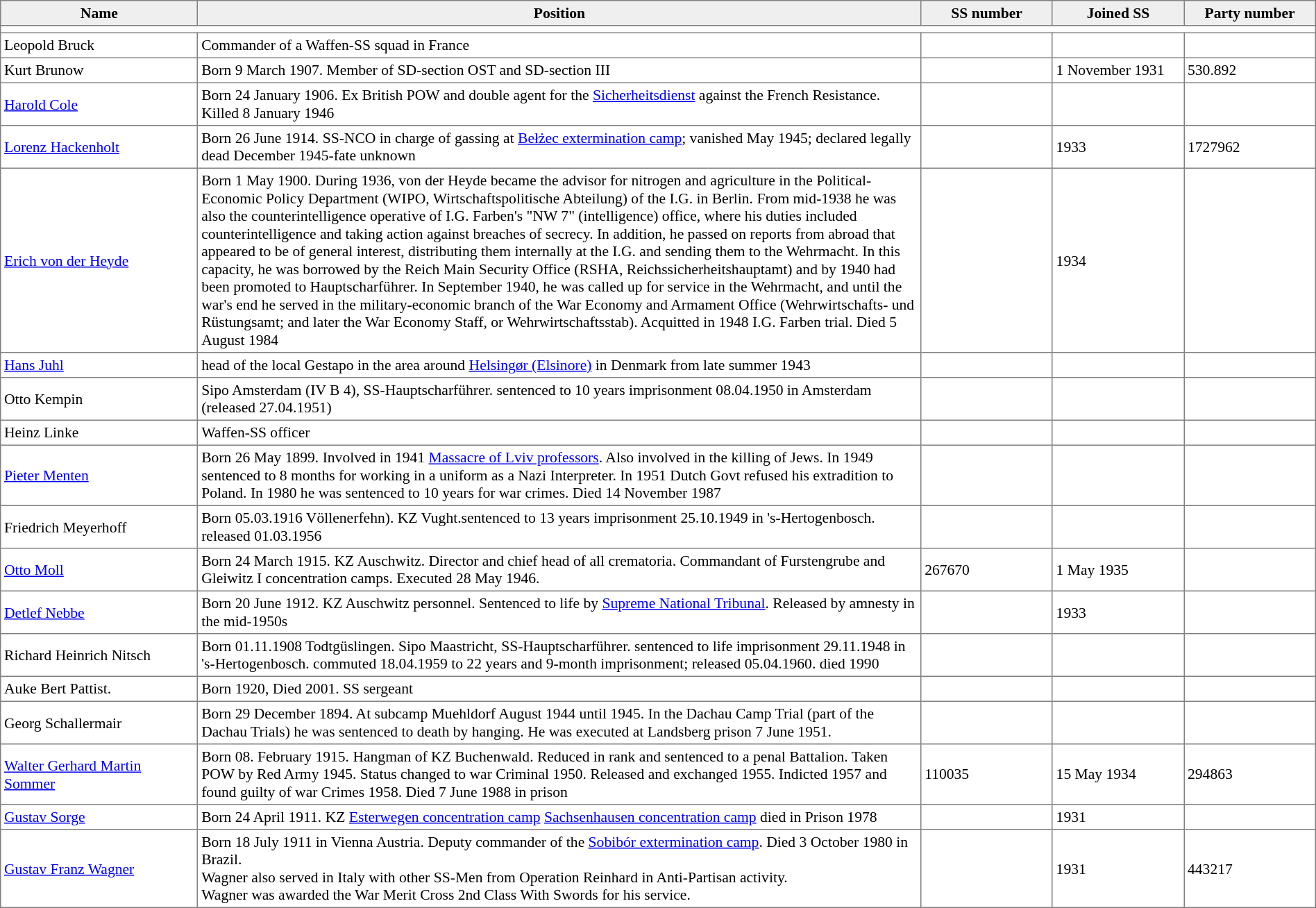<table align="center" border="1" cellpadding="3" cellspacing="0" style="font-size: 90%; border: gray solid 1px; border-collapse: collapse; text-align: middle;">
<tr>
<th bgcolor="#efefef" style="width: 15%">Name</th>
<th bgcolor="#efefef" style="width: 55%">Position</th>
<th bgcolor="#efefef" style="width: 10%">SS number</th>
<th bgcolor="#efefef" style="width: 10%">Joined SS</th>
<th bgcolor="#efefef" style="width: 10%">Party number</th>
</tr>
<tr>
<td colspan=5></td>
</tr>
<tr>
<td>Leopold Bruck</td>
<td>Commander of a Waffen-SS squad in France</td>
<td></td>
<td></td>
<td></td>
</tr>
<tr>
<td>Kurt Brunow</td>
<td>Born 9 March 1907. Member of SD-section OST and SD-section III</td>
<td></td>
<td>1 November 1931</td>
<td>530.892</td>
</tr>
<tr>
<td><a href='#'>Harold Cole</a></td>
<td>Born 24 January 1906. Ex British POW and double agent for the <a href='#'>Sicherheitsdienst</a> against the French Resistance. Killed 8 January 1946</td>
<td></td>
<td></td>
<td></td>
</tr>
<tr>
<td><a href='#'>Lorenz Hackenholt</a></td>
<td>Born 26 June 1914. SS-NCO in charge of gassing at <a href='#'>Bełżec extermination camp</a>; vanished May 1945; declared legally dead December 1945-fate unknown</td>
<td></td>
<td>1933</td>
<td>1727962</td>
</tr>
<tr>
<td><a href='#'>Erich von der Heyde</a></td>
<td>Born 1 May 1900. During 1936, von der Heyde became the advisor for nitrogen and agriculture in the Political-Economic Policy Department (WIPO, Wirtschaftspolitische Abteilung) of the I.G. in Berlin. From mid-1938 he was also the counterintelligence operative of I.G. Farben's "NW 7" (intelligence) office, where his duties included counterintelligence and taking action against breaches of secrecy. In addition, he passed on reports from abroad that appeared to be of general interest, distributing them internally at the I.G. and sending them to the Wehrmacht. In this capacity, he was borrowed by the Reich Main Security Office (RSHA, Reichssicherheitshauptamt) and by 1940 had been promoted to Hauptscharführer. In September 1940, he was called up for service in the Wehrmacht, and until the war's end he served in the military-economic branch of the War Economy and Armament Office (Wehrwirtschafts- und Rüstungsamt; and later the War Economy Staff, or Wehrwirtschaftsstab). Acquitted in 1948 I.G. Farben trial. Died 5 August 1984</td>
<td></td>
<td>1934</td>
<td></td>
</tr>
<tr>
<td><a href='#'>Hans Juhl</a></td>
<td>head of the local Gestapo in the area around <a href='#'>Helsingør (Elsinore)</a> in Denmark from late summer 1943</td>
<td></td>
<td></td>
<td></td>
</tr>
<tr>
<td>Otto Kempin</td>
<td>Sipo Amsterdam (IV B 4), SS-Hauptscharführer. sentenced to 10 years imprisonment 08.04.1950 in Amsterdam (released 27.04.1951)</td>
<td></td>
<td></td>
<td></td>
</tr>
<tr>
<td>Heinz Linke</td>
<td>Waffen-SS officer</td>
<td></td>
<td></td>
<td></td>
</tr>
<tr>
<td><a href='#'>Pieter Menten</a></td>
<td>Born 26 May 1899. Involved in 1941 <a href='#'>Massacre of Lviv professors</a>. Also involved in the killing of Jews. In 1949 sentenced to 8 months for working in a uniform as a Nazi Interpreter. In 1951 Dutch Govt refused his extradition to Poland. In 1980 he was sentenced to 10 years for war crimes. Died 14 November 1987</td>
<td></td>
<td></td>
<td></td>
</tr>
<tr>
<td>Friedrich Meyerhoff</td>
<td>Born 05.03.1916 Völlenerfehn). KZ Vught.sentenced to 13 years imprisonment 25.10.1949 in 's-Hertogenbosch. released 01.03.1956</td>
<td></td>
<td></td>
<td></td>
</tr>
<tr>
<td><a href='#'>Otto Moll</a></td>
<td>Born 24 March 1915. KZ Auschwitz. Director and chief head of all crematoria. Commandant of Furstengrube and Gleiwitz I concentration camps. Executed 28 May 1946.</td>
<td>267670</td>
<td>1 May 1935</td>
<td></td>
</tr>
<tr>
<td><a href='#'>Detlef Nebbe</a></td>
<td>Born 20 June 1912. KZ Auschwitz personnel. Sentenced to life by <a href='#'>Supreme National Tribunal</a>. Released by amnesty in the mid-1950s</td>
<td></td>
<td>1933</td>
<td></td>
</tr>
<tr>
<td>Richard Heinrich Nitsch</td>
<td>Born 01.11.1908 Todtgüslingen. Sipo Maastricht, SS-Hauptscharführer. sentenced to life imprisonment 29.11.1948 in 's-Hertogenbosch. commuted 18.04.1959 to 22 years and 9-month imprisonment; released 05.04.1960. died 1990</td>
<td></td>
<td></td>
<td></td>
</tr>
<tr>
<td>Auke Bert Pattist.</td>
<td>Born 1920, Died 2001. SS sergeant</td>
<td></td>
<td></td>
<td></td>
</tr>
<tr>
<td>Georg Schallermair</td>
<td>Born 29 December 1894. At subcamp Muehldorf August 1944 until 1945. In the Dachau Camp Trial (part of the Dachau Trials) he was sentenced to death by hanging. He was executed at Landsberg prison 7 June 1951.</td>
<td></td>
<td></td>
<td></td>
</tr>
<tr>
<td><a href='#'>Walter Gerhard Martin Sommer</a></td>
<td>Born 08. February 1915. Hangman of KZ Buchenwald. Reduced in rank and sentenced to a penal Battalion. Taken POW by Red Army 1945. Status changed to war Criminal 1950. Released and exchanged 1955. Indicted 1957 and found guilty of war Crimes 1958. Died 7 June 1988 in prison</td>
<td>110035</td>
<td>15 May 1934</td>
<td>294863</td>
</tr>
<tr>
<td><a href='#'>Gustav Sorge</a></td>
<td>Born 24 April 1911. KZ <a href='#'>Esterwegen concentration camp</a> <a href='#'>Sachsenhausen concentration camp</a> died in Prison 1978</td>
<td></td>
<td>1931</td>
<td></td>
</tr>
<tr>
<td><a href='#'>Gustav Franz Wagner</a></td>
<td>Born 18 July 1911 in Vienna Austria. Deputy commander of the <a href='#'>Sobibór extermination camp</a>. Died 3 October 1980 in Brazil.<br>Wagner also served in Italy with other SS-Men from Operation Reinhard in Anti-Partisan activity.<br>Wagner was awarded the War Merit Cross 2nd Class With Swords for his service.</td>
<td></td>
<td>1931</td>
<td>443217</td>
</tr>
</table>
